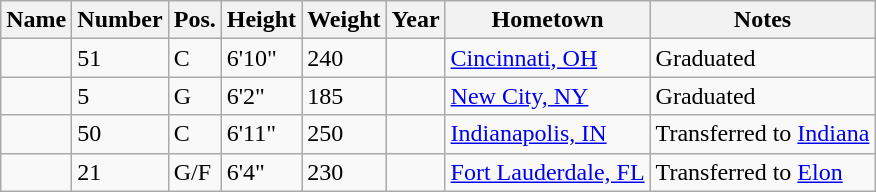<table class="wikitable sortable" border="1">
<tr>
<th>Name</th>
<th>Number</th>
<th>Pos.</th>
<th>Height</th>
<th>Weight</th>
<th>Year</th>
<th>Hometown</th>
<th class="unsortable">Notes</th>
</tr>
<tr>
<td></td>
<td>51</td>
<td>C</td>
<td>6'10"</td>
<td>240</td>
<td></td>
<td><a href='#'>Cincinnati, OH</a></td>
<td>Graduated</td>
</tr>
<tr>
<td></td>
<td>5</td>
<td>G</td>
<td>6'2"</td>
<td>185</td>
<td></td>
<td><a href='#'>New City, NY</a></td>
<td>Graduated</td>
</tr>
<tr>
<td></td>
<td>50</td>
<td>C</td>
<td>6'11"</td>
<td>250</td>
<td></td>
<td><a href='#'>Indianapolis, IN</a></td>
<td>Transferred to <a href='#'>Indiana</a></td>
</tr>
<tr>
<td></td>
<td>21</td>
<td>G/F</td>
<td>6'4"</td>
<td>230</td>
<td></td>
<td><a href='#'>Fort Lauderdale, FL</a></td>
<td>Transferred to <a href='#'>Elon</a></td>
</tr>
</table>
